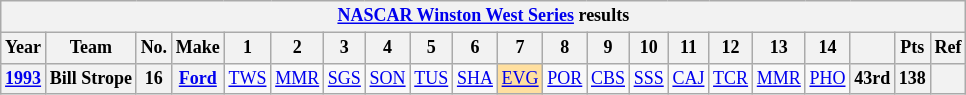<table class="wikitable" style="text-align:center; font-size:75%">
<tr>
<th colspan=36><a href='#'>NASCAR Winston West Series</a> results</th>
</tr>
<tr>
<th>Year</th>
<th>Team</th>
<th>No.</th>
<th>Make</th>
<th>1</th>
<th>2</th>
<th>3</th>
<th>4</th>
<th>5</th>
<th>6</th>
<th>7</th>
<th>8</th>
<th>9</th>
<th>10</th>
<th>11</th>
<th>12</th>
<th>13</th>
<th>14</th>
<th></th>
<th>Pts</th>
<th>Ref</th>
</tr>
<tr>
<th><a href='#'>1993</a></th>
<th>Bill Strope</th>
<th>16</th>
<th><a href='#'>Ford</a></th>
<td><a href='#'>TWS</a></td>
<td><a href='#'>MMR</a></td>
<td><a href='#'>SGS</a></td>
<td><a href='#'>SON</a></td>
<td><a href='#'>TUS</a></td>
<td><a href='#'>SHA</a></td>
<td style="background:#FFDF9F;"><a href='#'>EVG</a><br></td>
<td><a href='#'>POR</a></td>
<td><a href='#'>CBS</a></td>
<td><a href='#'>SSS</a></td>
<td><a href='#'>CAJ</a></td>
<td><a href='#'>TCR</a></td>
<td><a href='#'>MMR</a></td>
<td><a href='#'>PHO</a></td>
<th>43rd</th>
<th>138</th>
<th></th>
</tr>
</table>
